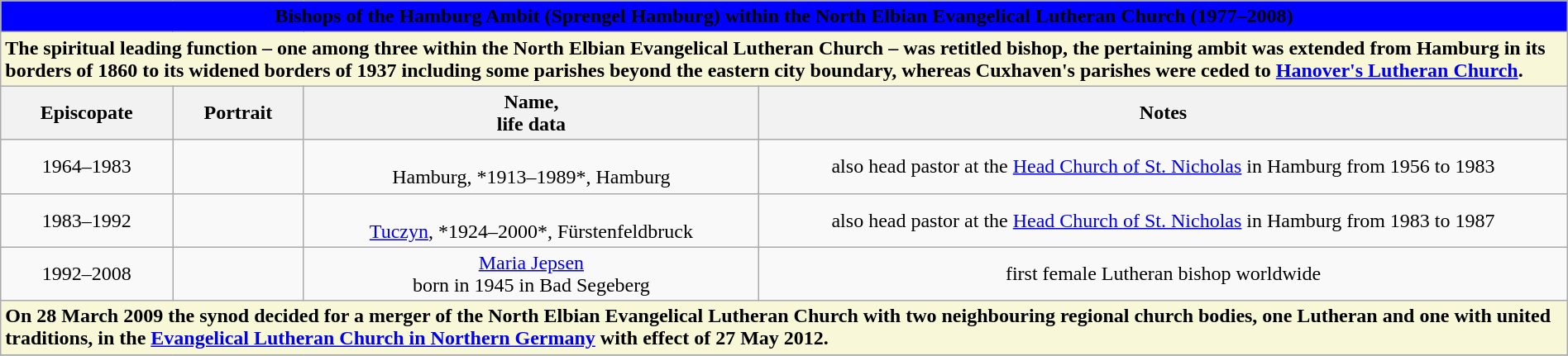<table width=100% class="wikitable">
<tr>
<td colspan="4" bgcolor=blue align=center><span><strong>Bishops of the Hamburg Ambit (Sprengel Hamburg) within the North Elbian Evangelical Lutheran Church (1977–2008)</strong></span></td>
</tr>
<tr>
<td colspan = "4" bgcolor = "F8F8D8" align="left"><strong>The spiritual leading function – one among three within the North Elbian Evangelical Lutheran Church – was retitled bishop, the pertaining ambit was extended from Hamburg in its borders of 1860 to its widened borders of 1937 including some parishes beyond the eastern city boundary, whereas Cuxhaven's parishes were ceded to <a href='#'>Hanover's Lutheran Church</a>.</strong></td>
</tr>
<tr>
<th>Episcopate</th>
<th>Portrait</th>
<th>Name, <br>life data</th>
<th>Notes</th>
</tr>
<tr>
<td align=center>1964–1983</td>
<td align=center></td>
<td align="center"><br>Hamburg, *1913–1989*, Hamburg</td>
<td align="center">also head pastor at the <a href='#'>Head Church of St. Nicholas</a> in Hamburg from 1956 to 1983</td>
</tr>
<tr>
<td align=center>1983–1992</td>
<td align=center></td>
<td align="center"><br><a href='#'>Tuczyn</a>, *1924–2000*, Fürstenfeldbruck</td>
<td align="center">also head pastor at the <a href='#'>Head Church of St. Nicholas</a> in Hamburg from 1983 to 1987</td>
</tr>
<tr>
<td align=center>1992–2008</td>
<td align=center></td>
<td align="center"><a href='#'>Maria Jepsen</a><br>born in 1945 in Bad Segeberg<small></small></td>
<td align="center">first female Lutheran bishop worldwide</td>
</tr>
<tr>
<td colspan = "4" bgcolor = "F8F8D8" align="left"><strong>On 28 March 2009 the synod decided for a merger of the North Elbian Evangelical Lutheran Church with two neighbouring regional church bodies, one Lutheran and one with united traditions, in the <a href='#'>Evangelical Lutheran Church in Northern Germany</a> with effect of 27 May 2012.</strong></td>
</tr>
<tr>
</tr>
</table>
